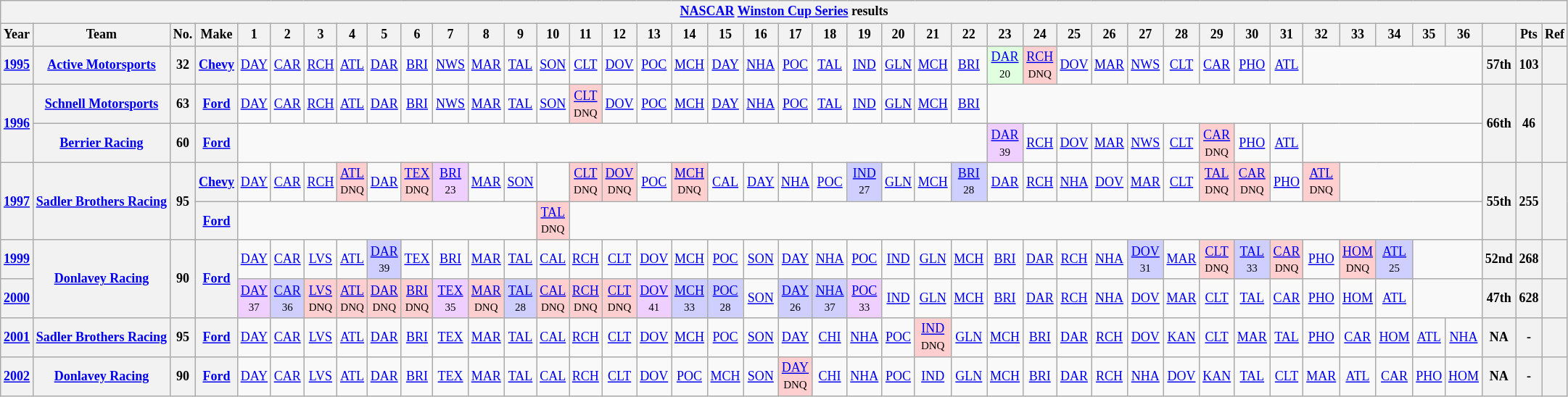<table class="wikitable" style="text-align:center; font-size:75%">
<tr>
<th colspan=45><a href='#'>NASCAR</a> <a href='#'>Winston Cup Series</a> results</th>
</tr>
<tr>
<th>Year</th>
<th>Team</th>
<th>No.</th>
<th>Make</th>
<th>1</th>
<th>2</th>
<th>3</th>
<th>4</th>
<th>5</th>
<th>6</th>
<th>7</th>
<th>8</th>
<th>9</th>
<th>10</th>
<th>11</th>
<th>12</th>
<th>13</th>
<th>14</th>
<th>15</th>
<th>16</th>
<th>17</th>
<th>18</th>
<th>19</th>
<th>20</th>
<th>21</th>
<th>22</th>
<th>23</th>
<th>24</th>
<th>25</th>
<th>26</th>
<th>27</th>
<th>28</th>
<th>29</th>
<th>30</th>
<th>31</th>
<th>32</th>
<th>33</th>
<th>34</th>
<th>35</th>
<th>36</th>
<th></th>
<th>Pts</th>
<th>Ref</th>
</tr>
<tr>
<th><a href='#'>1995</a></th>
<th><a href='#'>Active Motorsports</a></th>
<th>32</th>
<th><a href='#'>Chevy</a></th>
<td><a href='#'>DAY</a></td>
<td><a href='#'>CAR</a></td>
<td><a href='#'>RCH</a></td>
<td><a href='#'>ATL</a></td>
<td><a href='#'>DAR</a></td>
<td><a href='#'>BRI</a></td>
<td><a href='#'>NWS</a></td>
<td><a href='#'>MAR</a></td>
<td><a href='#'>TAL</a></td>
<td><a href='#'>SON</a></td>
<td><a href='#'>CLT</a></td>
<td><a href='#'>DOV</a></td>
<td><a href='#'>POC</a></td>
<td><a href='#'>MCH</a></td>
<td><a href='#'>DAY</a></td>
<td><a href='#'>NHA</a></td>
<td><a href='#'>POC</a></td>
<td><a href='#'>TAL</a></td>
<td><a href='#'>IND</a></td>
<td><a href='#'>GLN</a></td>
<td><a href='#'>MCH</a></td>
<td><a href='#'>BRI</a></td>
<td style="background:#DFFFDF;"><a href='#'>DAR</a><br><small>20</small></td>
<td style="background:#FFCFCF;"><a href='#'>RCH</a><br><small>DNQ</small></td>
<td><a href='#'>DOV</a></td>
<td><a href='#'>MAR</a></td>
<td><a href='#'>NWS</a></td>
<td><a href='#'>CLT</a></td>
<td><a href='#'>CAR</a></td>
<td><a href='#'>PHO</a></td>
<td><a href='#'>ATL</a></td>
<td colspan=5></td>
<th>57th</th>
<th>103</th>
<th></th>
</tr>
<tr>
<th rowspan=2><a href='#'>1996</a></th>
<th><a href='#'>Schnell Motorsports</a></th>
<th>63</th>
<th><a href='#'>Ford</a></th>
<td><a href='#'>DAY</a></td>
<td><a href='#'>CAR</a></td>
<td><a href='#'>RCH</a></td>
<td><a href='#'>ATL</a></td>
<td><a href='#'>DAR</a></td>
<td><a href='#'>BRI</a></td>
<td><a href='#'>NWS</a></td>
<td><a href='#'>MAR</a></td>
<td><a href='#'>TAL</a></td>
<td><a href='#'>SON</a></td>
<td style="background:#FFCFCF;"><a href='#'>CLT</a><br><small>DNQ</small></td>
<td><a href='#'>DOV</a></td>
<td><a href='#'>POC</a></td>
<td><a href='#'>MCH</a></td>
<td><a href='#'>DAY</a></td>
<td><a href='#'>NHA</a></td>
<td><a href='#'>POC</a></td>
<td><a href='#'>TAL</a></td>
<td><a href='#'>IND</a></td>
<td><a href='#'>GLN</a></td>
<td><a href='#'>MCH</a></td>
<td><a href='#'>BRI</a></td>
<td colspan=14></td>
<th rowspan=2>66th</th>
<th rowspan=2>46</th>
<th rowspan=2></th>
</tr>
<tr>
<th><a href='#'>Berrier Racing</a></th>
<th>60</th>
<th><a href='#'>Ford</a></th>
<td colspan=22></td>
<td style="background:#EFCFFF;"><a href='#'>DAR</a><br><small>39</small></td>
<td><a href='#'>RCH</a></td>
<td><a href='#'>DOV</a></td>
<td><a href='#'>MAR</a></td>
<td><a href='#'>NWS</a></td>
<td><a href='#'>CLT</a></td>
<td style="background:#FFCFCF;"><a href='#'>CAR</a><br><small>DNQ</small></td>
<td><a href='#'>PHO</a></td>
<td><a href='#'>ATL</a></td>
<td colspan=5></td>
</tr>
<tr>
<th rowspan=2><a href='#'>1997</a></th>
<th rowspan=2 nowrap><a href='#'>Sadler Brothers Racing</a></th>
<th rowspan=2>95</th>
<th><a href='#'>Chevy</a></th>
<td><a href='#'>DAY</a></td>
<td><a href='#'>CAR</a></td>
<td><a href='#'>RCH</a></td>
<td style="background:#FFCFCF;"><a href='#'>ATL</a><br><small>DNQ</small></td>
<td><a href='#'>DAR</a></td>
<td style="background:#FFCFCF;"><a href='#'>TEX</a><br><small>DNQ</small></td>
<td style="background:#EFCFFF;"><a href='#'>BRI</a><br><small>23</small></td>
<td><a href='#'>MAR</a></td>
<td><a href='#'>SON</a></td>
<td></td>
<td style="background:#FFCFCF;"><a href='#'>CLT</a><br><small>DNQ</small></td>
<td style="background:#FFCFCF;"><a href='#'>DOV</a><br><small>DNQ</small></td>
<td><a href='#'>POC</a></td>
<td style="background:#FFCFCF;"><a href='#'>MCH</a><br><small>DNQ</small></td>
<td><a href='#'>CAL</a></td>
<td><a href='#'>DAY</a></td>
<td><a href='#'>NHA</a></td>
<td><a href='#'>POC</a></td>
<td style="background:#CFCFFF;"><a href='#'>IND</a><br><small>27</small></td>
<td><a href='#'>GLN</a></td>
<td><a href='#'>MCH</a></td>
<td style="background:#CFCFFF;"><a href='#'>BRI</a><br><small>28</small></td>
<td><a href='#'>DAR</a></td>
<td><a href='#'>RCH</a></td>
<td><a href='#'>NHA</a></td>
<td><a href='#'>DOV</a></td>
<td><a href='#'>MAR</a></td>
<td><a href='#'>CLT</a></td>
<td style="background:#FFCFCF;"><a href='#'>TAL</a><br><small>DNQ</small></td>
<td style="background:#FFCFCF;"><a href='#'>CAR</a><br><small>DNQ</small></td>
<td><a href='#'>PHO</a></td>
<td style="background:#FFCFCF;"><a href='#'>ATL</a><br><small>DNQ</small></td>
<td colspan=4></td>
<th rowspan=2>55th</th>
<th rowspan=2>255</th>
<th rowspan=2></th>
</tr>
<tr>
<th><a href='#'>Ford</a></th>
<td colspan=9></td>
<td style="background:#FFCFCF;"><a href='#'>TAL</a><br><small>DNQ</small></td>
<td colspan=26></td>
</tr>
<tr>
<th><a href='#'>1999</a></th>
<th rowspan=2><a href='#'>Donlavey Racing</a></th>
<th rowspan=2>90</th>
<th rowspan=2><a href='#'>Ford</a></th>
<td><a href='#'>DAY</a></td>
<td><a href='#'>CAR</a></td>
<td><a href='#'>LVS</a></td>
<td><a href='#'>ATL</a></td>
<td style="background:#CFCFFF;"><a href='#'>DAR</a><br><small>39</small></td>
<td><a href='#'>TEX</a></td>
<td><a href='#'>BRI</a></td>
<td><a href='#'>MAR</a></td>
<td><a href='#'>TAL</a></td>
<td><a href='#'>CAL</a></td>
<td><a href='#'>RCH</a></td>
<td><a href='#'>CLT</a></td>
<td><a href='#'>DOV</a></td>
<td><a href='#'>MCH</a></td>
<td><a href='#'>POC</a></td>
<td><a href='#'>SON</a></td>
<td><a href='#'>DAY</a></td>
<td><a href='#'>NHA</a></td>
<td><a href='#'>POC</a></td>
<td><a href='#'>IND</a></td>
<td><a href='#'>GLN</a></td>
<td><a href='#'>MCH</a></td>
<td><a href='#'>BRI</a></td>
<td><a href='#'>DAR</a></td>
<td><a href='#'>RCH</a></td>
<td><a href='#'>NHA</a></td>
<td style="background:#CFCFFF;"><a href='#'>DOV</a><br><small>31</small></td>
<td><a href='#'>MAR</a></td>
<td style="background:#FFCFCF;"><a href='#'>CLT</a><br><small>DNQ</small></td>
<td style="background:#CFCFFF;"><a href='#'>TAL</a><br><small>33</small></td>
<td style="background:#FFCFCF;"><a href='#'>CAR</a><br><small>DNQ</small></td>
<td><a href='#'>PHO</a></td>
<td style="background:#FFCFCF;"><a href='#'>HOM</a><br><small>DNQ</small></td>
<td style="background:#CFCFFF;"><a href='#'>ATL</a><br><small>25</small></td>
<td colspan=2></td>
<th>52nd</th>
<th>268</th>
<th></th>
</tr>
<tr>
<th><a href='#'>2000</a></th>
<td style="background:#EFCFFF;"><a href='#'>DAY</a><br><small>37</small></td>
<td style="background:#CFCFFF;"><a href='#'>CAR</a><br><small>36</small></td>
<td style="background:#FFCFCF;"><a href='#'>LVS</a><br><small>DNQ</small></td>
<td style="background:#FFCFCF;"><a href='#'>ATL</a><br><small>DNQ</small></td>
<td style="background:#FFCFCF;"><a href='#'>DAR</a><br><small>DNQ</small></td>
<td style="background:#FFCFCF;"><a href='#'>BRI</a><br><small>DNQ</small></td>
<td style="background:#EFCFFF;"><a href='#'>TEX</a><br><small>35</small></td>
<td style="background:#FFCFCF;"><a href='#'>MAR</a><br><small>DNQ</small></td>
<td style="background:#CFCFFF;"><a href='#'>TAL</a><br><small>28</small></td>
<td style="background:#FFCFCF;"><a href='#'>CAL</a><br><small>DNQ</small></td>
<td style="background:#FFCFCF;"><a href='#'>RCH</a><br><small>DNQ</small></td>
<td style="background:#FFCFCF;"><a href='#'>CLT</a><br><small>DNQ</small></td>
<td style="background:#EFCFFF;"><a href='#'>DOV</a><br><small>41</small></td>
<td style="background:#CFCFFF;"><a href='#'>MCH</a><br><small>33</small></td>
<td style="background:#CFCFFF;"><a href='#'>POC</a><br><small>28</small></td>
<td><a href='#'>SON</a></td>
<td style="background:#CFCFFF;"><a href='#'>DAY</a><br><small>26</small></td>
<td style="background:#CFCFFF;"><a href='#'>NHA</a><br><small>37</small></td>
<td style="background:#EFCFFF;"><a href='#'>POC</a><br><small>33</small></td>
<td><a href='#'>IND</a></td>
<td><a href='#'>GLN</a></td>
<td><a href='#'>MCH</a></td>
<td><a href='#'>BRI</a></td>
<td><a href='#'>DAR</a></td>
<td><a href='#'>RCH</a></td>
<td><a href='#'>NHA</a></td>
<td><a href='#'>DOV</a></td>
<td><a href='#'>MAR</a></td>
<td><a href='#'>CLT</a></td>
<td><a href='#'>TAL</a></td>
<td><a href='#'>CAR</a></td>
<td><a href='#'>PHO</a></td>
<td><a href='#'>HOM</a></td>
<td><a href='#'>ATL</a></td>
<td colspan=2></td>
<th>47th</th>
<th>628</th>
<th></th>
</tr>
<tr>
<th><a href='#'>2001</a></th>
<th><a href='#'>Sadler Brothers Racing</a></th>
<th>95</th>
<th><a href='#'>Ford</a></th>
<td><a href='#'>DAY</a></td>
<td><a href='#'>CAR</a></td>
<td><a href='#'>LVS</a></td>
<td><a href='#'>ATL</a></td>
<td><a href='#'>DAR</a></td>
<td><a href='#'>BRI</a></td>
<td><a href='#'>TEX</a></td>
<td><a href='#'>MAR</a></td>
<td><a href='#'>TAL</a></td>
<td><a href='#'>CAL</a></td>
<td><a href='#'>RCH</a></td>
<td><a href='#'>CLT</a></td>
<td><a href='#'>DOV</a></td>
<td><a href='#'>MCH</a></td>
<td><a href='#'>POC</a></td>
<td><a href='#'>SON</a></td>
<td><a href='#'>DAY</a></td>
<td><a href='#'>CHI</a></td>
<td><a href='#'>NHA</a></td>
<td><a href='#'>POC</a></td>
<td style="background:#FFCFCF;"><a href='#'>IND</a><br><small>DNQ</small></td>
<td><a href='#'>GLN</a></td>
<td><a href='#'>MCH</a></td>
<td><a href='#'>BRI</a></td>
<td><a href='#'>DAR</a></td>
<td><a href='#'>RCH</a></td>
<td><a href='#'>DOV</a></td>
<td><a href='#'>KAN</a></td>
<td><a href='#'>CLT</a></td>
<td><a href='#'>MAR</a></td>
<td><a href='#'>TAL</a></td>
<td><a href='#'>PHO</a></td>
<td><a href='#'>CAR</a></td>
<td><a href='#'>HOM</a></td>
<td><a href='#'>ATL</a></td>
<td><a href='#'>NHA</a></td>
<th>NA</th>
<th>-</th>
<th></th>
</tr>
<tr>
<th><a href='#'>2002</a></th>
<th><a href='#'>Donlavey Racing</a></th>
<th>90</th>
<th><a href='#'>Ford</a></th>
<td><a href='#'>DAY</a></td>
<td><a href='#'>CAR</a></td>
<td><a href='#'>LVS</a></td>
<td><a href='#'>ATL</a></td>
<td><a href='#'>DAR</a></td>
<td><a href='#'>BRI</a></td>
<td><a href='#'>TEX</a></td>
<td><a href='#'>MAR</a></td>
<td><a href='#'>TAL</a></td>
<td><a href='#'>CAL</a></td>
<td><a href='#'>RCH</a></td>
<td><a href='#'>CLT</a></td>
<td><a href='#'>DOV</a></td>
<td><a href='#'>POC</a></td>
<td><a href='#'>MCH</a></td>
<td><a href='#'>SON</a></td>
<td style="background:#FFCFCF;"><a href='#'>DAY</a><br><small>DNQ</small></td>
<td><a href='#'>CHI</a></td>
<td><a href='#'>NHA</a></td>
<td><a href='#'>POC</a></td>
<td><a href='#'>IND</a></td>
<td><a href='#'>GLN</a></td>
<td><a href='#'>MCH</a></td>
<td><a href='#'>BRI</a></td>
<td><a href='#'>DAR</a></td>
<td><a href='#'>RCH</a></td>
<td><a href='#'>NHA</a></td>
<td><a href='#'>DOV</a></td>
<td><a href='#'>KAN</a></td>
<td><a href='#'>TAL</a></td>
<td><a href='#'>CLT</a></td>
<td><a href='#'>MAR</a></td>
<td><a href='#'>ATL</a></td>
<td><a href='#'>CAR</a></td>
<td><a href='#'>PHO</a></td>
<td><a href='#'>HOM</a></td>
<th>NA</th>
<th>-</th>
<th></th>
</tr>
</table>
